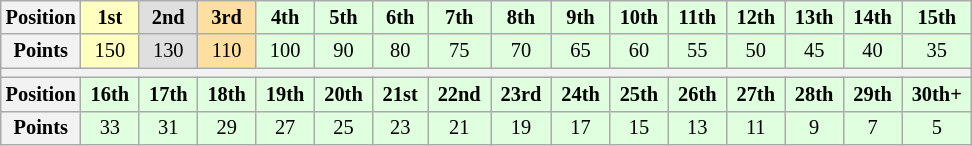<table class="wikitable" style="font-size:85%; text-align:center">
<tr>
<th>Position</th>
<td style="background:#FFFFBF;"> <strong>1st</strong> </td>
<td style="background:#DFDFDF;"> <strong>2nd</strong> </td>
<td style="background:#FFDF9F;"> <strong>3rd</strong> </td>
<td style="background:#DFFFDF;"> <strong>4th</strong> </td>
<td style="background:#DFFFDF;"> <strong>5th</strong> </td>
<td style="background:#DFFFDF;"> <strong>6th</strong> </td>
<td style="background:#DFFFDF;"> <strong>7th</strong> </td>
<td style="background:#DFFFDF;"> <strong>8th</strong> </td>
<td style="background:#DFFFDF;"> <strong>9th</strong> </td>
<td style="background:#DFFFDF;"> <strong>10th</strong> </td>
<td style="background:#DFFFDF;"> <strong>11th</strong> </td>
<td style="background:#DFFFDF;"> <strong>12th</strong> </td>
<td style="background:#DFFFDF;"> <strong>13th</strong> </td>
<td style="background:#DFFFDF;"> <strong>14th</strong> </td>
<td style="background:#DFFFDF;"> <strong>15th</strong> </td>
</tr>
<tr>
<th>Points</th>
<td style="background:#FFFFBF;">150</td>
<td style="background:#DFDFDF;">130</td>
<td style="background:#FFDF9F;">110</td>
<td style="background:#DFFFDF;">100</td>
<td style="background:#DFFFDF;">90</td>
<td style="background:#DFFFDF;">80</td>
<td style="background:#DFFFDF;">75</td>
<td style="background:#DFFFDF;">70</td>
<td style="background:#DFFFDF;">65</td>
<td style="background:#DFFFDF;">60</td>
<td style="background:#DFFFDF;">55</td>
<td style="background:#DFFFDF;">50</td>
<td style="background:#DFFFDF;">45</td>
<td style="background:#DFFFDF;">40</td>
<td style="background:#DFFFDF;">35</td>
</tr>
<tr>
<th colspan="16"></th>
</tr>
<tr>
<th>Position</th>
<td style="background:#DFFFDF;"> <strong>16th</strong> </td>
<td style="background:#DFFFDF;"> <strong>17th</strong> </td>
<td style="background:#DFFFDF;"> <strong>18th</strong> </td>
<td style="background:#DFFFDF;"> <strong>19th</strong> </td>
<td style="background:#DFFFDF;"> <strong>20th</strong> </td>
<td style="background:#DFFFDF;"> <strong>21st</strong> </td>
<td style="background:#DFFFDF;"> <strong>22nd</strong> </td>
<td style="background:#DFFFDF;"> <strong>23rd</strong> </td>
<td style="background:#DFFFDF;"> <strong>24th</strong> </td>
<td style="background:#DFFFDF;"> <strong>25th</strong> </td>
<td style="background:#DFFFDF;"> <strong>26th</strong> </td>
<td style="background:#DFFFDF;"> <strong>27th</strong> </td>
<td style="background:#DFFFDF;"> <strong>28th</strong> </td>
<td style="background:#DFFFDF;"> <strong>29th</strong> </td>
<td style="background:#DFFFDF;"> <strong>30th+</strong> </td>
</tr>
<tr>
<th>Points</th>
<td style="background:#DFFFDF;">33</td>
<td style="background:#DFFFDF;">31</td>
<td style="background:#DFFFDF;">29</td>
<td style="background:#DFFFDF;">27</td>
<td style="background:#DFFFDF;">25</td>
<td style="background:#DFFFDF;">23</td>
<td style="background:#DFFFDF;">21</td>
<td style="background:#DFFFDF;">19</td>
<td style="background:#DFFFDF;">17</td>
<td style="background:#DFFFDF;">15</td>
<td style="background:#DFFFDF;">13</td>
<td style="background:#DFFFDF;">11</td>
<td style="background:#DFFFDF;">9</td>
<td style="background:#DFFFDF;">7</td>
<td style="background:#DFFFDF;">5</td>
</tr>
</table>
